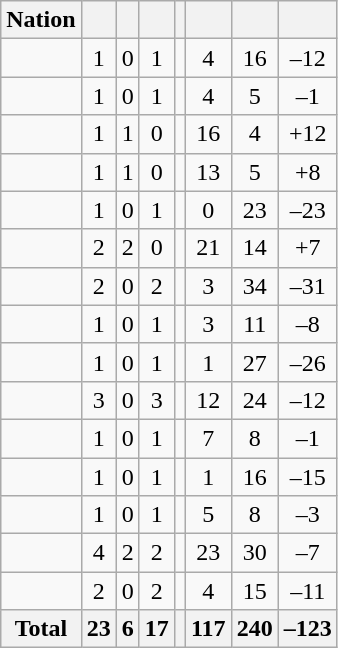<table class="wikitable sortable" style="text-align:center">
<tr>
<th>Nation</th>
<th></th>
<th></th>
<th></th>
<th></th>
<th></th>
<th></th>
<th></th>
</tr>
<tr>
<td align=left></td>
<td>1</td>
<td>0</td>
<td>1</td>
<td><strong></strong></td>
<td>4</td>
<td>16</td>
<td>–12</td>
</tr>
<tr>
<td align=left></td>
<td>1</td>
<td>0</td>
<td>1</td>
<td><strong></strong></td>
<td>4</td>
<td>5</td>
<td>–1</td>
</tr>
<tr>
<td align=left></td>
<td>1</td>
<td>1</td>
<td>0</td>
<td><strong></strong></td>
<td>16</td>
<td>4</td>
<td>+12</td>
</tr>
<tr>
<td align=left></td>
<td>1</td>
<td>1</td>
<td>0</td>
<td><strong></strong></td>
<td>13</td>
<td>5</td>
<td>+8</td>
</tr>
<tr>
<td align=left></td>
<td>1</td>
<td>0</td>
<td>1</td>
<td><strong></strong></td>
<td>0</td>
<td>23</td>
<td>–23</td>
</tr>
<tr>
<td align=left></td>
<td>2</td>
<td>2</td>
<td>0</td>
<td><strong></strong></td>
<td>21</td>
<td>14</td>
<td>+7</td>
</tr>
<tr>
<td align=left></td>
<td>2</td>
<td>0</td>
<td>2</td>
<td><strong></strong></td>
<td>3</td>
<td>34</td>
<td>–31</td>
</tr>
<tr>
<td align=left></td>
<td>1</td>
<td>0</td>
<td>1</td>
<td><strong></strong></td>
<td>3</td>
<td>11</td>
<td>–8</td>
</tr>
<tr>
<td align=left></td>
<td>1</td>
<td>0</td>
<td>1</td>
<td><strong></strong></td>
<td>1</td>
<td>27</td>
<td>–26</td>
</tr>
<tr>
<td align=left></td>
<td>3</td>
<td>0</td>
<td>3</td>
<td><strong></strong></td>
<td>12</td>
<td>24</td>
<td>–12</td>
</tr>
<tr>
<td align=left></td>
<td>1</td>
<td>0</td>
<td>1</td>
<td><strong></strong></td>
<td>7</td>
<td>8</td>
<td>–1</td>
</tr>
<tr>
<td align=left></td>
<td>1</td>
<td>0</td>
<td>1</td>
<td><strong></strong></td>
<td>1</td>
<td>16</td>
<td>–15</td>
</tr>
<tr>
<td align=left></td>
<td>1</td>
<td>0</td>
<td>1</td>
<td><strong></strong></td>
<td>5</td>
<td>8</td>
<td>–3</td>
</tr>
<tr>
<td align=left></td>
<td>4</td>
<td>2</td>
<td>2</td>
<td><strong></strong></td>
<td>23</td>
<td>30</td>
<td>–7</td>
</tr>
<tr>
<td align=left></td>
<td>2</td>
<td>0</td>
<td>2</td>
<td><strong></strong></td>
<td>4</td>
<td>15</td>
<td>–11</td>
</tr>
<tr>
<th align=left>Total</th>
<th>23</th>
<th>6</th>
<th>17</th>
<th></th>
<th>117</th>
<th>240</th>
<th>–123</th>
</tr>
</table>
